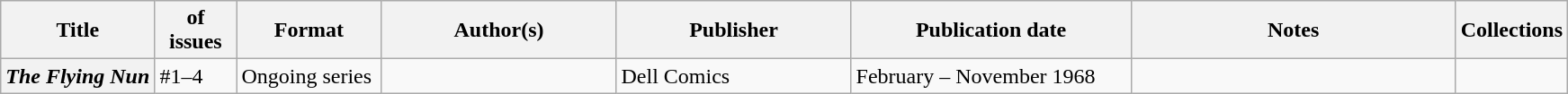<table class="wikitable">
<tr>
<th>Title</th>
<th style="width:40pt"> of issues</th>
<th style="width:75pt">Format</th>
<th style="width:125pt">Author(s)</th>
<th style="width:125pt">Publisher</th>
<th style="width:150pt">Publication date</th>
<th style="width:175pt">Notes</th>
<th>Collections</th>
</tr>
<tr>
<th><em>The Flying Nun</em></th>
<td>#1–4</td>
<td>Ongoing series</td>
<td></td>
<td>Dell Comics</td>
<td>February – November 1968</td>
<td></td>
<td></td>
</tr>
</table>
